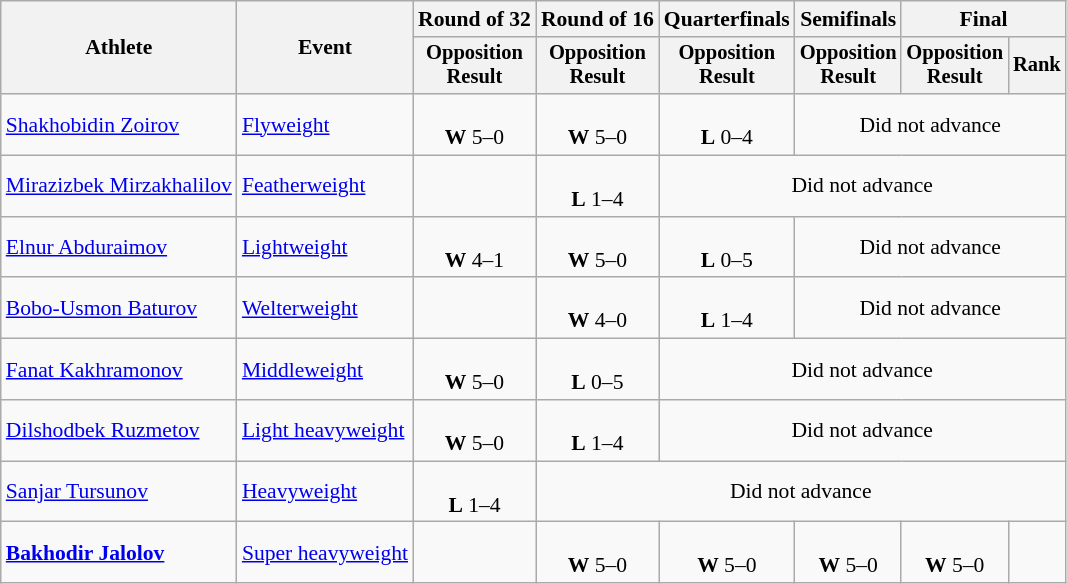<table class="wikitable" style="font-size:90%">
<tr>
<th rowspan="2">Athlete</th>
<th rowspan="2">Event</th>
<th>Round of 32</th>
<th>Round of 16</th>
<th>Quarterfinals</th>
<th>Semifinals</th>
<th colspan=2>Final</th>
</tr>
<tr style="font-size:95%">
<th>Opposition<br>Result</th>
<th>Opposition<br>Result</th>
<th>Opposition<br>Result</th>
<th>Opposition<br>Result</th>
<th>Opposition<br>Result</th>
<th>Rank</th>
</tr>
<tr align=center>
<td align=left><a href='#'>Shakhobidin Zoirov</a></td>
<td align=left><a href='#'>Flyweight</a></td>
<td><br><strong>W</strong> 5–0</td>
<td><br><strong>W</strong> 5–0</td>
<td><br><strong>L</strong> 0–4</td>
<td colspan="3">Did not advance</td>
</tr>
<tr align=center>
<td align=left><a href='#'>Mirazizbek Mirzakhalilov</a></td>
<td align=left><a href='#'>Featherweight</a></td>
<td></td>
<td><br><strong>L</strong> 1–4</td>
<td colspan="4">Did not advance</td>
</tr>
<tr align=center>
<td align=left><a href='#'>Elnur Abduraimov</a></td>
<td align=left><a href='#'>Lightweight</a></td>
<td><br><strong>W</strong> 4–1</td>
<td><br><strong>W</strong> 5–0</td>
<td><br><strong>L</strong> 0–5</td>
<td colspan="3">Did not advance</td>
</tr>
<tr align=center>
<td align=left><a href='#'>Bobo-Usmon Baturov</a></td>
<td align=left><a href='#'>Welterweight</a></td>
<td></td>
<td><br> <strong>W</strong> 4–0</td>
<td><br> <strong>L</strong> 1–4</td>
<td colspan="3">Did not advance</td>
</tr>
<tr align=center>
<td align=left><a href='#'>Fanat Kakhramonov</a></td>
<td align=left><a href='#'>Middleweight</a></td>
<td><br> <strong>W</strong> 5–0</td>
<td><br><strong>L</strong> 0–5</td>
<td colspan="4">Did not advance</td>
</tr>
<tr align=center>
<td align=left><a href='#'>Dilshodbek Ruzmetov</a></td>
<td align=left><a href='#'>Light heavyweight</a></td>
<td><br><strong>W</strong> 5–0</td>
<td><br><strong>L</strong> 1–4</td>
<td colspan="4">Did not advance</td>
</tr>
<tr align=center>
<td align=left><a href='#'>Sanjar Tursunov</a></td>
<td align=left><a href='#'>Heavyweight</a></td>
<td><br><strong>L</strong> 1–4</td>
<td colspan="5">Did not advance</td>
</tr>
<tr align=center>
<td align=left><strong><a href='#'>Bakhodir Jalolov</a></strong></td>
<td align=left><a href='#'>Super heavyweight</a></td>
<td></td>
<td><br><strong>W</strong> 5–0</td>
<td><br><strong>W</strong> 5–0</td>
<td><br><strong>W</strong> 5–0</td>
<td><br><strong>W</strong> 5–0</td>
<td></td>
</tr>
</table>
